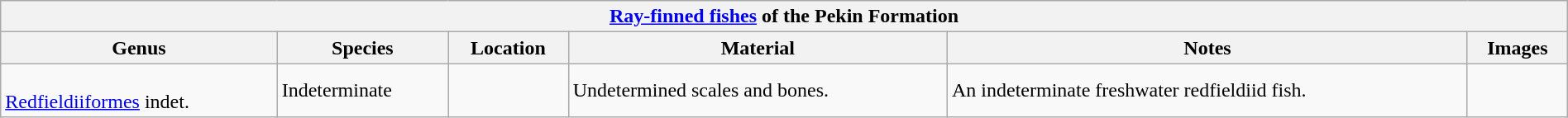<table class="wikitable" align="center" width="100%">
<tr>
<th colspan="6" align="center"><a href='#'>Ray-finned fishes</a> of the Pekin Formation</th>
</tr>
<tr>
<th>Genus</th>
<th>Species</th>
<th>Location</th>
<th>Material</th>
<th>Notes</th>
<th>Images</th>
</tr>
<tr>
<td><br><a href='#'>Redfieldiiformes</a> indet.</td>
<td>Indeterminate</td>
<td></td>
<td>Undetermined scales and bones.</td>
<td>An indeterminate freshwater redfieldiid fish.</td>
<td></td>
</tr>
</table>
